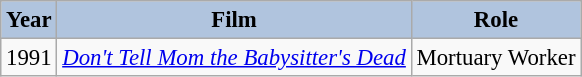<table class="wikitable" style="font-size:95%;">
<tr>
<th style="background:#B0C4DE;">Year</th>
<th style="background:#B0C4DE;">Film</th>
<th style="background:#B0C4DE;">Role</th>
</tr>
<tr>
<td>1991</td>
<td><em><a href='#'>Don't Tell Mom the Babysitter's Dead</a></em></td>
<td>Mortuary Worker</td>
</tr>
</table>
